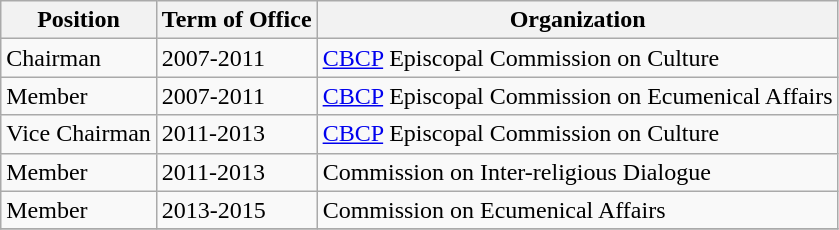<table class="wikitable sortable">
<tr>
<th>Position</th>
<th>Term of Office</th>
<th>Organization</th>
</tr>
<tr>
<td>Chairman</td>
<td>2007-2011</td>
<td><a href='#'>CBCP</a> Episcopal Commission on Culture</td>
</tr>
<tr>
<td>Member</td>
<td>2007-2011</td>
<td><a href='#'>CBCP</a> Episcopal Commission on Ecumenical Affairs</td>
</tr>
<tr>
<td>Vice Chairman</td>
<td>2011-2013</td>
<td><a href='#'>CBCP</a> Episcopal Commission on Culture</td>
</tr>
<tr>
<td>Member</td>
<td>2011-2013</td>
<td>Commission on Inter-religious Dialogue</td>
</tr>
<tr>
<td>Member</td>
<td>2013-2015</td>
<td>Commission on Ecumenical Affairs</td>
</tr>
<tr>
</tr>
</table>
